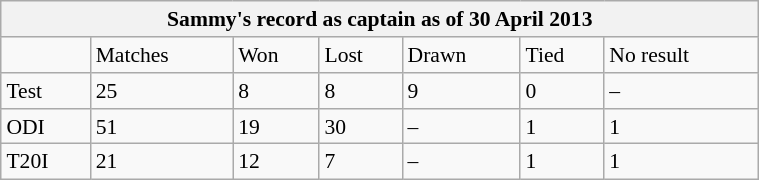<table class="wikitable" style="float: left; margin-left: 1em; width: 40%; font-size: 90%;" cellspacing="5">
<tr>
<th colspan="7"><strong>Sammy's record as captain as of 30 April 2013</strong></th>
</tr>
<tr>
<td> </td>
<td>Matches</td>
<td>Won</td>
<td>Lost</td>
<td>Drawn</td>
<td>Tied</td>
<td>No result</td>
</tr>
<tr>
<td>Test</td>
<td>25</td>
<td>8</td>
<td>8</td>
<td>9</td>
<td>0</td>
<td>–</td>
</tr>
<tr>
<td>ODI</td>
<td>51</td>
<td>19</td>
<td>30</td>
<td>–</td>
<td>1</td>
<td>1</td>
</tr>
<tr>
<td>T20I</td>
<td>21</td>
<td>12</td>
<td>7</td>
<td>–</td>
<td>1</td>
<td>1</td>
</tr>
</table>
